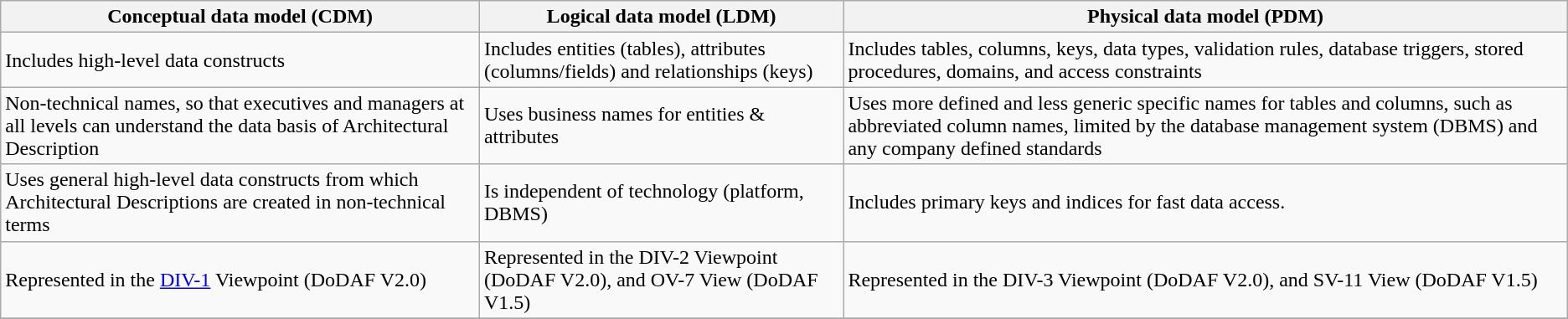<table class="wikitable">
<tr>
<th>Conceptual data model (CDM)</th>
<th>Logical data model (LDM)</th>
<th>Physical data model (PDM)</th>
</tr>
<tr>
<td>Includes high-level data constructs</td>
<td>Includes entities (tables), attributes (columns/fields) and relationships (keys)</td>
<td>Includes tables, columns, keys, data types, validation rules, database triggers, stored procedures, domains, and access constraints</td>
</tr>
<tr>
<td>Non-technical names, so that executives and managers at all levels can understand the data basis of Architectural Description</td>
<td>Uses business names for entities & attributes</td>
<td>Uses more defined and less generic specific names for tables and columns, such as abbreviated column names, limited by the database management system (DBMS) and any company defined standards</td>
</tr>
<tr>
<td>Uses general high-level data constructs from which Architectural Descriptions are created in non-technical terms</td>
<td>Is independent of technology (platform, DBMS)</td>
<td>Includes primary keys and indices for fast data access.</td>
</tr>
<tr>
<td>Represented in the <a href='#'>DIV-1</a> Viewpoint (DoDAF V2.0)</td>
<td>Represented in the DIV-2 Viewpoint (DoDAF V2.0), and OV-7 View (DoDAF V1.5)</td>
<td>Represented in the DIV-3 Viewpoint (DoDAF V2.0), and SV-11 View (DoDAF V1.5)</td>
</tr>
<tr>
</tr>
</table>
